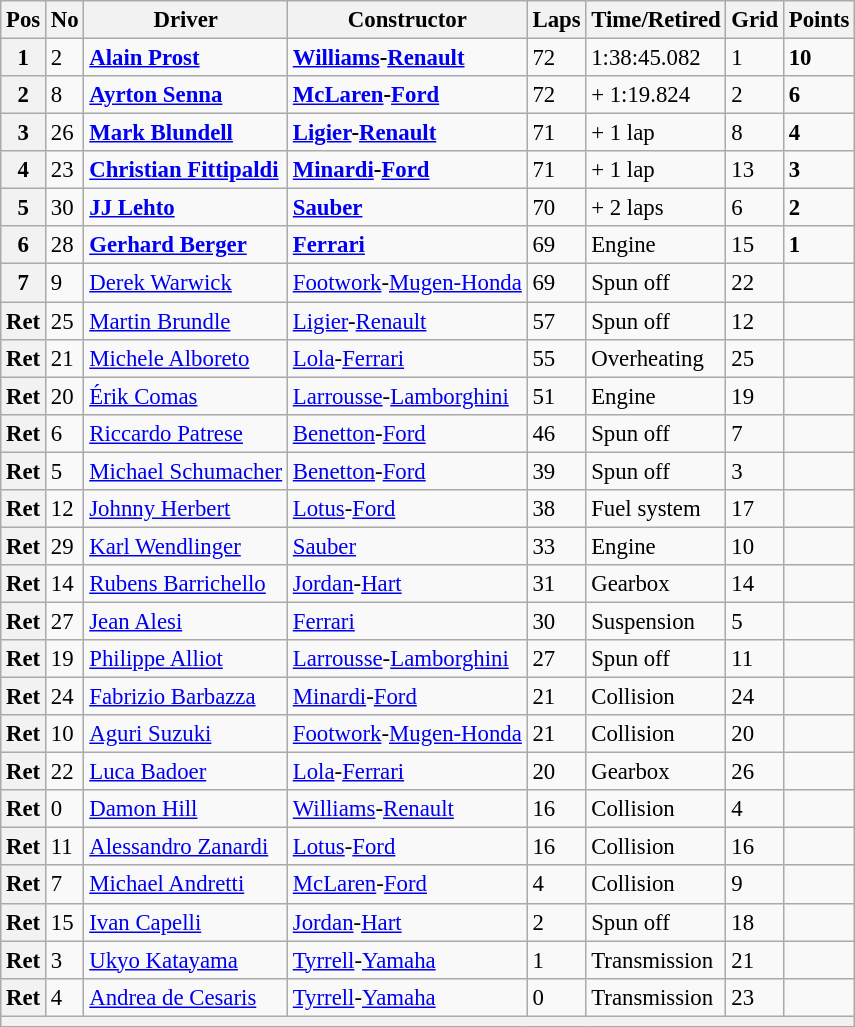<table class="wikitable" style="font-size: 95%;">
<tr>
<th>Pos</th>
<th>No</th>
<th>Driver</th>
<th>Constructor</th>
<th>Laps</th>
<th>Time/Retired</th>
<th>Grid</th>
<th>Points</th>
</tr>
<tr>
<th>1</th>
<td>2</td>
<td> <strong><a href='#'>Alain Prost</a></strong></td>
<td><strong><a href='#'>Williams</a>-<a href='#'>Renault</a></strong></td>
<td>72</td>
<td>1:38:45.082</td>
<td>1</td>
<td><strong>10</strong></td>
</tr>
<tr>
<th>2</th>
<td>8</td>
<td> <strong><a href='#'>Ayrton Senna</a></strong></td>
<td><strong><a href='#'>McLaren</a>-<a href='#'>Ford</a></strong></td>
<td>72</td>
<td>+ 1:19.824</td>
<td>2</td>
<td><strong>6</strong></td>
</tr>
<tr>
<th>3</th>
<td>26</td>
<td> <strong><a href='#'>Mark Blundell</a></strong></td>
<td><strong><a href='#'>Ligier</a>-<a href='#'>Renault</a></strong></td>
<td>71</td>
<td>+ 1 lap</td>
<td>8</td>
<td><strong>4</strong></td>
</tr>
<tr>
<th>4</th>
<td>23</td>
<td> <strong><a href='#'>Christian Fittipaldi</a></strong></td>
<td><strong><a href='#'>Minardi</a>-<a href='#'>Ford</a></strong></td>
<td>71</td>
<td>+ 1 lap</td>
<td>13</td>
<td><strong>3</strong></td>
</tr>
<tr>
<th>5</th>
<td>30</td>
<td> <strong><a href='#'>JJ Lehto</a></strong></td>
<td><strong><a href='#'>Sauber</a></strong></td>
<td>70</td>
<td>+ 2 laps</td>
<td>6</td>
<td><strong>2</strong></td>
</tr>
<tr>
<th>6</th>
<td>28</td>
<td> <strong><a href='#'>Gerhard Berger</a></strong></td>
<td><strong><a href='#'>Ferrari</a></strong></td>
<td>69</td>
<td>Engine</td>
<td>15</td>
<td><strong>1</strong></td>
</tr>
<tr>
<th>7</th>
<td>9</td>
<td> <a href='#'>Derek Warwick</a></td>
<td><a href='#'>Footwork</a>-<a href='#'>Mugen-Honda</a></td>
<td>69</td>
<td>Spun off</td>
<td>22</td>
<td> </td>
</tr>
<tr>
<th>Ret</th>
<td>25</td>
<td> <a href='#'>Martin Brundle</a></td>
<td><a href='#'>Ligier</a>-<a href='#'>Renault</a></td>
<td>57</td>
<td>Spun off</td>
<td>12</td>
<td> </td>
</tr>
<tr>
<th>Ret</th>
<td>21</td>
<td> <a href='#'>Michele Alboreto</a></td>
<td><a href='#'>Lola</a>-<a href='#'>Ferrari</a></td>
<td>55</td>
<td>Overheating</td>
<td>25</td>
<td> </td>
</tr>
<tr>
<th>Ret</th>
<td>20</td>
<td> <a href='#'>Érik Comas</a></td>
<td><a href='#'>Larrousse</a>-<a href='#'>Lamborghini</a></td>
<td>51</td>
<td>Engine</td>
<td>19</td>
<td> </td>
</tr>
<tr>
<th>Ret</th>
<td>6</td>
<td> <a href='#'>Riccardo Patrese</a></td>
<td><a href='#'>Benetton</a>-<a href='#'>Ford</a></td>
<td>46</td>
<td>Spun off</td>
<td>7</td>
<td> </td>
</tr>
<tr>
<th>Ret</th>
<td>5</td>
<td> <a href='#'>Michael Schumacher</a></td>
<td><a href='#'>Benetton</a>-<a href='#'>Ford</a></td>
<td>39</td>
<td>Spun off</td>
<td>3</td>
<td> </td>
</tr>
<tr>
<th>Ret</th>
<td>12</td>
<td> <a href='#'>Johnny Herbert</a></td>
<td><a href='#'>Lotus</a>-<a href='#'>Ford</a></td>
<td>38</td>
<td>Fuel system</td>
<td>17</td>
<td> </td>
</tr>
<tr>
<th>Ret</th>
<td>29</td>
<td> <a href='#'>Karl Wendlinger</a></td>
<td><a href='#'>Sauber</a></td>
<td>33</td>
<td>Engine</td>
<td>10</td>
<td> </td>
</tr>
<tr>
<th>Ret</th>
<td>14</td>
<td> <a href='#'>Rubens Barrichello</a></td>
<td><a href='#'>Jordan</a>-<a href='#'>Hart</a></td>
<td>31</td>
<td>Gearbox</td>
<td>14</td>
<td> </td>
</tr>
<tr>
<th>Ret</th>
<td>27</td>
<td> <a href='#'>Jean Alesi</a></td>
<td><a href='#'>Ferrari</a></td>
<td>30</td>
<td>Suspension</td>
<td>5</td>
<td> </td>
</tr>
<tr>
<th>Ret</th>
<td>19</td>
<td> <a href='#'>Philippe Alliot</a></td>
<td><a href='#'>Larrousse</a>-<a href='#'>Lamborghini</a></td>
<td>27</td>
<td>Spun off</td>
<td>11</td>
<td> </td>
</tr>
<tr>
<th>Ret</th>
<td>24</td>
<td> <a href='#'>Fabrizio Barbazza</a></td>
<td><a href='#'>Minardi</a>-<a href='#'>Ford</a></td>
<td>21</td>
<td>Collision</td>
<td>24</td>
<td> </td>
</tr>
<tr>
<th>Ret</th>
<td>10</td>
<td> <a href='#'>Aguri Suzuki</a></td>
<td><a href='#'>Footwork</a>-<a href='#'>Mugen-Honda</a></td>
<td>21</td>
<td>Collision</td>
<td>20</td>
<td> </td>
</tr>
<tr>
<th>Ret</th>
<td>22</td>
<td> <a href='#'>Luca Badoer</a></td>
<td><a href='#'>Lola</a>-<a href='#'>Ferrari</a></td>
<td>20</td>
<td>Gearbox</td>
<td>26</td>
<td> </td>
</tr>
<tr>
<th>Ret</th>
<td>0</td>
<td> <a href='#'>Damon Hill</a></td>
<td><a href='#'>Williams</a>-<a href='#'>Renault</a></td>
<td>16</td>
<td>Collision</td>
<td>4</td>
<td> </td>
</tr>
<tr>
<th>Ret</th>
<td>11</td>
<td> <a href='#'>Alessandro Zanardi</a></td>
<td><a href='#'>Lotus</a>-<a href='#'>Ford</a></td>
<td>16</td>
<td>Collision</td>
<td>16</td>
<td> </td>
</tr>
<tr>
<th>Ret</th>
<td>7</td>
<td> <a href='#'>Michael Andretti</a></td>
<td><a href='#'>McLaren</a>-<a href='#'>Ford</a></td>
<td>4</td>
<td>Collision</td>
<td>9</td>
<td> </td>
</tr>
<tr>
<th>Ret</th>
<td>15</td>
<td> <a href='#'>Ivan Capelli</a></td>
<td><a href='#'>Jordan</a>-<a href='#'>Hart</a></td>
<td>2</td>
<td>Spun off</td>
<td>18</td>
<td> </td>
</tr>
<tr>
<th>Ret</th>
<td>3</td>
<td> <a href='#'>Ukyo Katayama</a></td>
<td><a href='#'>Tyrrell</a>-<a href='#'>Yamaha</a></td>
<td>1</td>
<td>Transmission</td>
<td>21</td>
<td> </td>
</tr>
<tr>
<th>Ret</th>
<td>4</td>
<td> <a href='#'>Andrea de Cesaris</a></td>
<td><a href='#'>Tyrrell</a>-<a href='#'>Yamaha</a></td>
<td>0</td>
<td>Transmission</td>
<td>23</td>
<td> </td>
</tr>
<tr>
<th colspan="8"></th>
</tr>
</table>
